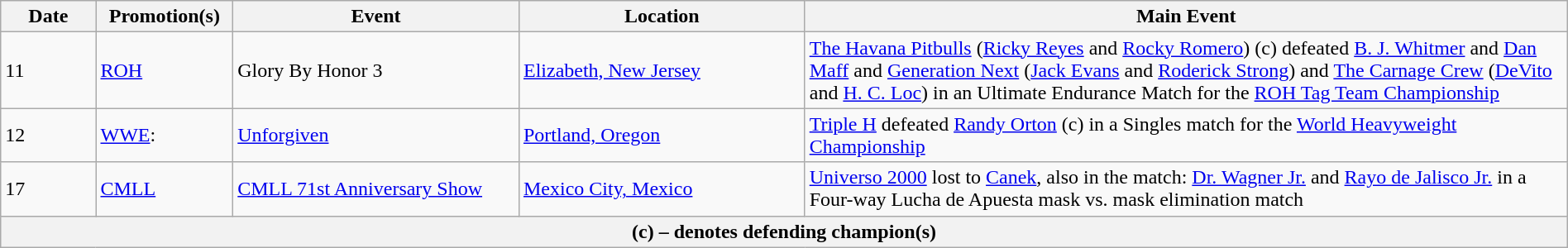<table class="wikitable" style="width:100%;">
<tr>
<th width="5%">Date</th>
<th width="5%">Promotion(s)</th>
<th width="15%">Event</th>
<th width="15%">Location</th>
<th width="40%">Main Event</th>
</tr>
<tr>
<td>11</td>
<td><a href='#'>ROH</a></td>
<td>Glory By Honor 3</td>
<td><a href='#'>Elizabeth, New Jersey</a></td>
<td><a href='#'>The Havana Pitbulls</a> (<a href='#'>Ricky Reyes</a> and <a href='#'>Rocky Romero</a>) (c) defeated <a href='#'>B. J. Whitmer</a> and <a href='#'>Dan Maff</a> and <a href='#'>Generation Next</a> (<a href='#'>Jack Evans</a> and <a href='#'>Roderick Strong</a>) and <a href='#'>The Carnage Crew</a> (<a href='#'>DeVito</a> and <a href='#'>H. C. Loc</a>) in an Ultimate Endurance Match for the <a href='#'>ROH Tag Team Championship</a></td>
</tr>
<tr>
<td>12</td>
<td><a href='#'>WWE</a>:<br></td>
<td><a href='#'>Unforgiven</a></td>
<td><a href='#'>Portland, Oregon</a></td>
<td><a href='#'>Triple H</a> defeated <a href='#'>Randy Orton</a> (c) in a Singles match for the <a href='#'>World Heavyweight Championship</a></td>
</tr>
<tr>
<td>17</td>
<td><a href='#'>CMLL</a></td>
<td><a href='#'>CMLL 71st Anniversary Show</a></td>
<td><a href='#'>Mexico City, Mexico</a></td>
<td><a href='#'>Universo 2000</a> lost to <a href='#'>Canek</a>, also in the match: <a href='#'>Dr. Wagner Jr.</a> and <a href='#'>Rayo de Jalisco Jr.</a> in a Four-way Lucha de Apuesta mask vs. mask elimination match</td>
</tr>
<tr>
<th colspan="5">(c) – denotes defending champion(s)</th>
</tr>
</table>
